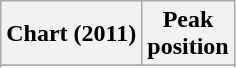<table class="wikitable sortable">
<tr>
<th>Chart (2011)</th>
<th>Peak<br>position</th>
</tr>
<tr>
</tr>
<tr>
</tr>
<tr>
</tr>
</table>
